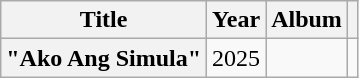<table class="wikitable plainrowheaders" style="text-align:center">
<tr>
<th scope="col">Title</th>
<th scope="col">Year</th>
<th scope="col">Album</th>
<th scope="col"></th>
</tr>
<tr>
<th scope="row">"Ako Ang Simula"<br></th>
<td>2025</td>
<td></td>
<td></td>
</tr>
</table>
